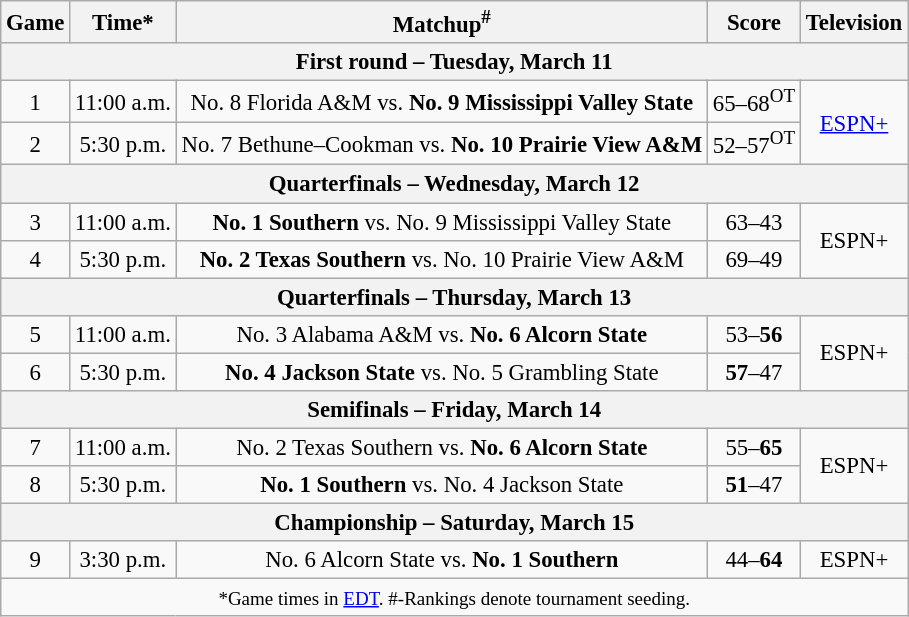<table class="wikitable" style="font-size: 95%;text-align:center">
<tr>
<th>Game</th>
<th>Time*</th>
<th>Matchup<sup>#</sup></th>
<th>Score</th>
<th>Television</th>
</tr>
<tr>
<th colspan="6">First round – Tuesday, March 11</th>
</tr>
<tr>
<td>1</td>
<td>11:00 a.m.</td>
<td>No. 8 Florida A&M vs. <strong>No. 9 Mississippi Valley State</strong></td>
<td>65–68<sup>OT</sup></td>
<td rowspan="2"><a href='#'>ESPN+</a></td>
</tr>
<tr>
<td>2</td>
<td>5:30 p.m.</td>
<td>No. 7 Bethune–Cookman vs. <strong>No. 10 Prairie View A&M</strong></td>
<td>52–57<sup>OT</sup></td>
</tr>
<tr>
<th colspan="6">Quarterfinals – Wednesday, March 12</th>
</tr>
<tr>
<td>3</td>
<td>11:00 a.m.</td>
<td><strong>No. 1 Southern</strong> vs. No. 9 Mississippi Valley State</td>
<td>63–43</td>
<td rowspan="2">ESPN+</td>
</tr>
<tr>
<td>4</td>
<td>5:30 p.m.</td>
<td><strong>No. 2 Texas Southern</strong> vs. No. 10 Prairie View A&M</td>
<td>69–49</td>
</tr>
<tr>
<th colspan="6">Quarterfinals – Thursday, March 13</th>
</tr>
<tr>
<td>5</td>
<td>11:00 a.m.</td>
<td>No. 3 Alabama A&M vs. <strong>No. 6 Alcorn State</strong></td>
<td>53–<strong>56</strong></td>
<td rowspan="2">ESPN+</td>
</tr>
<tr>
<td>6</td>
<td>5:30 p.m.</td>
<td><strong>No. 4 Jackson State</strong> vs. No. 5 Grambling State</td>
<td><strong>57</strong>–47</td>
</tr>
<tr>
<th colspan="6">Semifinals – Friday, March 14</th>
</tr>
<tr>
<td>7</td>
<td>11:00 a.m.</td>
<td>No. 2 Texas Southern vs. <strong>No. 6 Alcorn State</strong></td>
<td>55–<strong>65</strong></td>
<td rowspan="2">ESPN+</td>
</tr>
<tr>
<td>8</td>
<td>5:30 p.m.</td>
<td><strong>No. 1 Southern</strong> vs. No. 4 Jackson State</td>
<td><strong>51</strong>–47</td>
</tr>
<tr>
<th colspan="6">Championship – Saturday, March 15</th>
</tr>
<tr>
<td>9</td>
<td>3:30 p.m.</td>
<td>No. 6 Alcorn State vs. <strong>No. 1 Southern</strong></td>
<td>44–<strong>64</strong></td>
<td rowspan="1">ESPN+</td>
</tr>
<tr>
<td colspan="6"><small>*Game times in <a href='#'>EDT</a>. #-Rankings denote tournament seeding.</small></td>
</tr>
</table>
